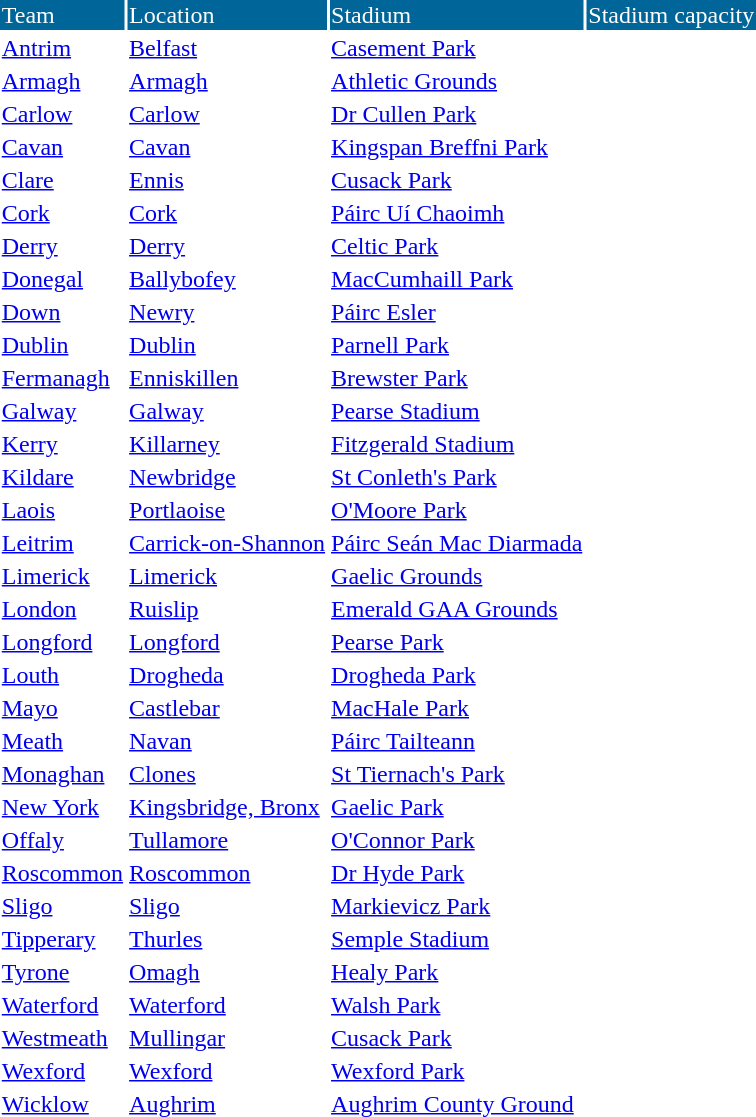<table cellpadding="1" style="margin:1em auto;">
<tr style="background:#069; color:white;">
<td>Team</td>
<td>Location</td>
<td>Stadium</td>
<td>Stadium capacity</td>
</tr>
<tr>
<td><a href='#'>Antrim</a></td>
<td><a href='#'>Belfast</a></td>
<td><a href='#'>Casement Park</a></td>
<td></td>
</tr>
<tr>
<td><a href='#'>Armagh</a></td>
<td><a href='#'>Armagh</a></td>
<td><a href='#'>Athletic Grounds</a></td>
<td></td>
</tr>
<tr>
<td><a href='#'>Carlow</a></td>
<td><a href='#'>Carlow</a></td>
<td><a href='#'>Dr Cullen Park</a></td>
<td></td>
</tr>
<tr>
<td><a href='#'>Cavan</a></td>
<td><a href='#'>Cavan</a></td>
<td><a href='#'>Kingspan Breffni Park</a></td>
<td></td>
</tr>
<tr>
<td><a href='#'>Clare</a></td>
<td><a href='#'>Ennis</a></td>
<td><a href='#'>Cusack Park</a></td>
<td></td>
</tr>
<tr>
<td><a href='#'>Cork</a></td>
<td><a href='#'>Cork</a></td>
<td><a href='#'>Páirc Uí Chaoimh</a></td>
<td></td>
</tr>
<tr>
<td><a href='#'>Derry</a></td>
<td><a href='#'>Derry</a></td>
<td><a href='#'>Celtic Park</a></td>
<td></td>
</tr>
<tr>
<td><a href='#'>Donegal</a></td>
<td><a href='#'>Ballybofey</a></td>
<td><a href='#'>MacCumhaill Park</a></td>
<td></td>
</tr>
<tr>
<td><a href='#'>Down</a></td>
<td><a href='#'>Newry</a></td>
<td><a href='#'>Páirc Esler</a></td>
<td></td>
</tr>
<tr>
<td><a href='#'>Dublin</a></td>
<td><a href='#'>Dublin</a></td>
<td><a href='#'>Parnell Park</a></td>
<td></td>
</tr>
<tr>
<td><a href='#'>Fermanagh</a></td>
<td><a href='#'>Enniskillen</a></td>
<td><a href='#'>Brewster Park</a></td>
<td></td>
</tr>
<tr>
<td><a href='#'>Galway</a></td>
<td><a href='#'>Galway</a></td>
<td><a href='#'>Pearse Stadium</a></td>
<td></td>
</tr>
<tr>
<td><a href='#'>Kerry</a></td>
<td><a href='#'>Killarney</a></td>
<td><a href='#'>Fitzgerald Stadium</a></td>
<td></td>
</tr>
<tr>
<td><a href='#'>Kildare</a></td>
<td><a href='#'>Newbridge</a></td>
<td><a href='#'>St Conleth's Park</a></td>
<td></td>
</tr>
<tr>
<td><a href='#'>Laois</a></td>
<td><a href='#'>Portlaoise</a></td>
<td><a href='#'>O'Moore Park</a></td>
<td></td>
</tr>
<tr>
<td><a href='#'>Leitrim</a></td>
<td><a href='#'>Carrick-on-Shannon</a></td>
<td><a href='#'>Páirc Seán Mac Diarmada</a></td>
<td></td>
</tr>
<tr>
<td><a href='#'>Limerick</a></td>
<td><a href='#'>Limerick</a></td>
<td><a href='#'>Gaelic Grounds</a></td>
<td></td>
</tr>
<tr>
<td><a href='#'>London</a></td>
<td><a href='#'>Ruislip</a></td>
<td><a href='#'>Emerald GAA Grounds</a></td>
<td></td>
</tr>
<tr>
<td><a href='#'>Longford</a></td>
<td><a href='#'>Longford</a></td>
<td><a href='#'>Pearse Park</a></td>
<td></td>
</tr>
<tr>
<td><a href='#'>Louth</a></td>
<td><a href='#'>Drogheda</a></td>
<td><a href='#'>Drogheda Park</a></td>
<td></td>
</tr>
<tr>
<td><a href='#'>Mayo</a></td>
<td><a href='#'>Castlebar</a></td>
<td><a href='#'>MacHale Park</a></td>
<td></td>
</tr>
<tr>
<td><a href='#'>Meath</a></td>
<td><a href='#'>Navan</a></td>
<td><a href='#'>Páirc Tailteann</a></td>
<td></td>
</tr>
<tr>
<td><a href='#'>Monaghan</a></td>
<td><a href='#'>Clones</a></td>
<td><a href='#'>St Tiernach's Park</a></td>
<td></td>
</tr>
<tr>
<td><a href='#'>New York</a></td>
<td><a href='#'>Kingsbridge, Bronx</a></td>
<td><a href='#'>Gaelic Park</a></td>
<td></td>
</tr>
<tr>
<td><a href='#'>Offaly</a></td>
<td><a href='#'>Tullamore</a></td>
<td><a href='#'>O'Connor Park</a></td>
<td></td>
</tr>
<tr>
<td><a href='#'>Roscommon</a></td>
<td><a href='#'>Roscommon</a></td>
<td><a href='#'>Dr Hyde Park</a></td>
<td></td>
</tr>
<tr>
<td><a href='#'>Sligo</a></td>
<td><a href='#'>Sligo</a></td>
<td><a href='#'>Markievicz Park</a></td>
<td></td>
</tr>
<tr>
<td><a href='#'>Tipperary</a></td>
<td><a href='#'>Thurles</a></td>
<td><a href='#'>Semple Stadium</a></td>
<td></td>
</tr>
<tr>
<td><a href='#'>Tyrone</a></td>
<td><a href='#'>Omagh</a></td>
<td><a href='#'>Healy Park</a></td>
<td></td>
</tr>
<tr>
<td><a href='#'>Waterford</a></td>
<td><a href='#'>Waterford</a></td>
<td><a href='#'>Walsh Park</a></td>
<td></td>
</tr>
<tr>
<td><a href='#'>Westmeath</a></td>
<td><a href='#'>Mullingar</a></td>
<td><a href='#'>Cusack Park</a></td>
<td></td>
</tr>
<tr>
<td><a href='#'>Wexford</a></td>
<td><a href='#'>Wexford</a></td>
<td><a href='#'>Wexford Park</a></td>
<td></td>
</tr>
<tr>
<td><a href='#'>Wicklow</a></td>
<td><a href='#'>Aughrim</a></td>
<td><a href='#'>Aughrim County Ground</a></td>
<td></td>
</tr>
</table>
